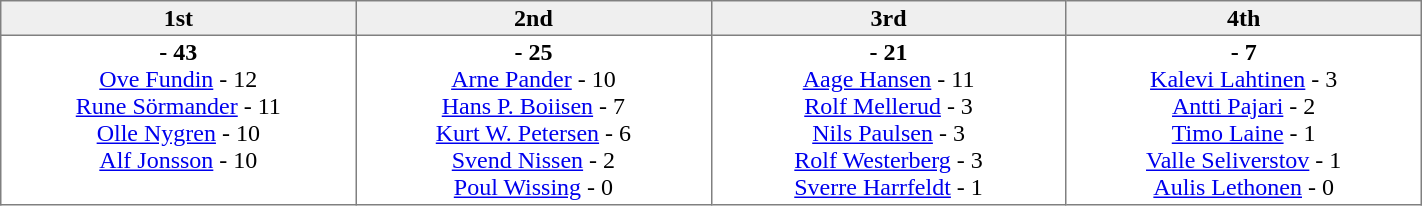<table border=1 cellpadding=2 cellspacing=0 width=75% style="border-collapse:collapse">
<tr align=center style="background:#efefef;">
<th width=20% >1st</th>
<th width=20% >2nd</th>
<th width=20% >3rd</th>
<th width=20%>4th</th>
</tr>
<tr align=center>
<td valign=top ><strong> - 43</strong><br><a href='#'>Ove Fundin</a> - 12<br><a href='#'>Rune Sörmander</a> - 11<br><a href='#'>Olle Nygren</a> - 10<br><a href='#'>Alf Jonsson</a> - 10</td>
<td valign=top ><strong> - 25</strong><br><a href='#'>Arne Pander</a> - 10<br><a href='#'>Hans P. Boiisen</a> - 7<br><a href='#'>Kurt W. Petersen</a> - 6<br><a href='#'>Svend Nissen</a> - 2<br><a href='#'>Poul Wissing</a> - 0</td>
<td valign=top ><strong> - 21</strong><br><a href='#'>Aage Hansen</a> - 11<br><a href='#'>Rolf Mellerud</a> - 3<br><a href='#'>Nils Paulsen</a> - 3<br><a href='#'>Rolf Westerberg</a> - 3<br><a href='#'>Sverre Harrfeldt</a> - 1</td>
<td valign=top><strong> - 7</strong><br><a href='#'>Kalevi Lahtinen</a> - 3<br><a href='#'>Antti Pajari</a> - 2<br><a href='#'>Timo Laine</a> - 1<br><a href='#'>Valle Seliverstov</a>  - 1<br><a href='#'>Aulis Lethonen</a> - 0</td>
</tr>
</table>
